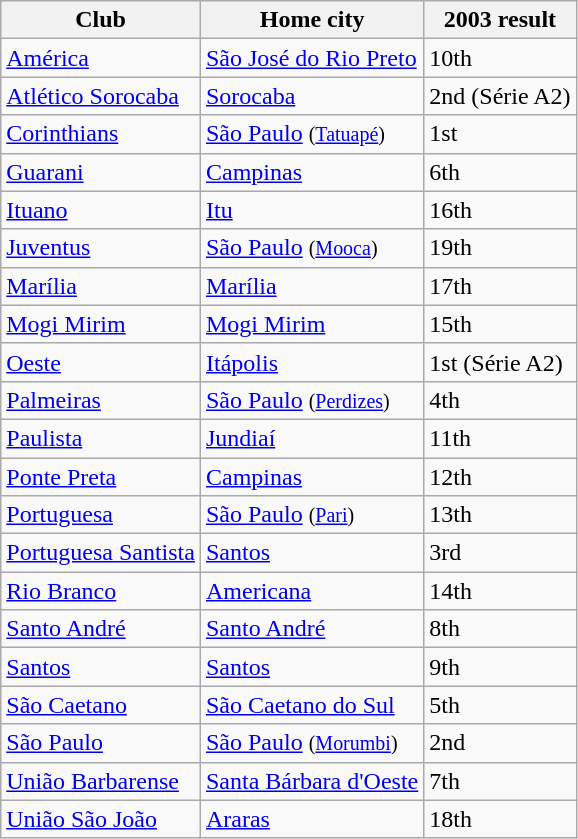<table class="wikitable sortable">
<tr>
<th>Club</th>
<th>Home city</th>
<th>2003 result</th>
</tr>
<tr>
<td><a href='#'>América</a></td>
<td><a href='#'>São José do Rio Preto</a></td>
<td>10th</td>
</tr>
<tr>
<td><a href='#'>Atlético Sorocaba</a></td>
<td><a href='#'>Sorocaba</a></td>
<td>2nd (Série A2)</td>
</tr>
<tr>
<td><a href='#'>Corinthians</a></td>
<td><a href='#'>São Paulo</a> <small>(<a href='#'>Tatuapé</a>)</small></td>
<td>1st</td>
</tr>
<tr>
<td><a href='#'>Guarani</a></td>
<td><a href='#'>Campinas</a></td>
<td>6th</td>
</tr>
<tr>
<td><a href='#'>Ituano</a></td>
<td><a href='#'>Itu</a></td>
<td>16th</td>
</tr>
<tr>
<td><a href='#'>Juventus</a></td>
<td><a href='#'>São Paulo</a> <small>(<a href='#'>Mooca</a>)</small></td>
<td>19th</td>
</tr>
<tr>
<td><a href='#'>Marília</a></td>
<td><a href='#'>Marília</a></td>
<td>17th</td>
</tr>
<tr>
<td><a href='#'>Mogi Mirim</a></td>
<td><a href='#'>Mogi Mirim</a></td>
<td>15th</td>
</tr>
<tr>
<td><a href='#'>Oeste</a></td>
<td><a href='#'>Itápolis</a></td>
<td>1st (Série A2)</td>
</tr>
<tr>
<td><a href='#'>Palmeiras</a></td>
<td><a href='#'>São Paulo</a> <small>(<a href='#'>Perdizes</a>)</small></td>
<td>4th</td>
</tr>
<tr>
<td><a href='#'>Paulista</a></td>
<td><a href='#'>Jundiaí</a></td>
<td>11th</td>
</tr>
<tr>
<td><a href='#'>Ponte Preta</a></td>
<td><a href='#'>Campinas</a></td>
<td>12th</td>
</tr>
<tr>
<td><a href='#'>Portuguesa</a></td>
<td><a href='#'>São Paulo</a> <small>(<a href='#'>Pari</a>)</small></td>
<td>13th</td>
</tr>
<tr>
<td><a href='#'>Portuguesa Santista</a></td>
<td><a href='#'>Santos</a></td>
<td>3rd</td>
</tr>
<tr>
<td><a href='#'>Rio Branco</a></td>
<td><a href='#'>Americana</a></td>
<td>14th</td>
</tr>
<tr>
<td><a href='#'>Santo André</a></td>
<td><a href='#'>Santo André</a></td>
<td>8th</td>
</tr>
<tr>
<td><a href='#'>Santos</a></td>
<td><a href='#'>Santos</a></td>
<td>9th</td>
</tr>
<tr>
<td><a href='#'>São Caetano</a></td>
<td><a href='#'>São Caetano do Sul</a></td>
<td>5th</td>
</tr>
<tr>
<td><a href='#'>São Paulo</a></td>
<td><a href='#'>São Paulo</a> <small>(<a href='#'>Morumbi</a>)</small></td>
<td>2nd</td>
</tr>
<tr>
<td><a href='#'>União Barbarense</a></td>
<td><a href='#'>Santa Bárbara d'Oeste</a></td>
<td>7th</td>
</tr>
<tr>
<td><a href='#'>União São João</a></td>
<td><a href='#'>Araras</a></td>
<td>18th</td>
</tr>
</table>
